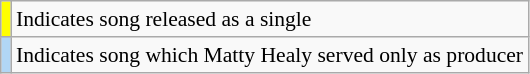<table class="wikitable" style="font-size:90%;">
<tr>
<td style="background-color:#ffff00"></td>
<td>Indicates song released as a single</td>
</tr>
<tr>
<td style="background-color:#b1d6f5"></td>
<td>Indicates song which Matty Healy served only as producer</td>
</tr>
</table>
